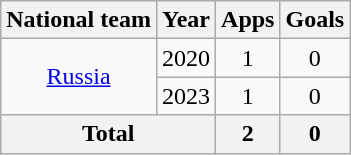<table class="wikitable" style="text-align:center">
<tr>
<th>National team</th>
<th>Year</th>
<th>Apps</th>
<th>Goals</th>
</tr>
<tr>
<td rowspan="2"><a href='#'>Russia</a></td>
<td>2020</td>
<td>1</td>
<td>0</td>
</tr>
<tr>
<td>2023</td>
<td>1</td>
<td>0</td>
</tr>
<tr>
<th colspan="2">Total</th>
<th>2</th>
<th>0</th>
</tr>
</table>
